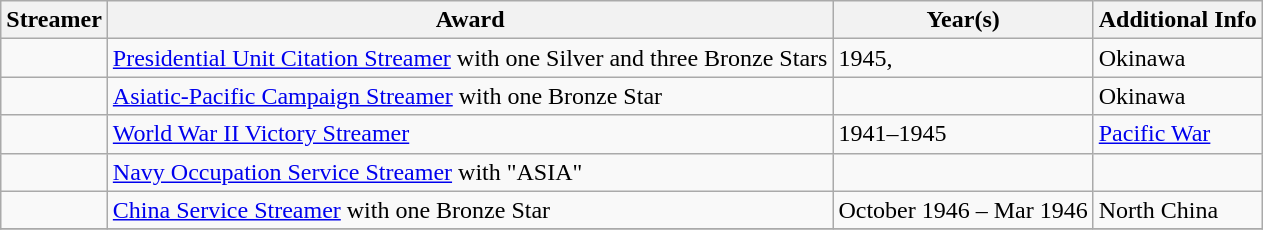<table class=wikitable>
<tr>
<th>Streamer</th>
<th>Award</th>
<th>Year(s)</th>
<th>Additional Info</th>
</tr>
<tr>
<td></td>
<td><a href='#'>Presidential Unit Citation Streamer</a> with one Silver and three Bronze Stars</td>
<td>1945,</td>
<td>Okinawa</td>
</tr>
<tr>
<td></td>
<td><a href='#'>Asiatic-Pacific Campaign Streamer</a> with one Bronze Star</td>
<td><br></td>
<td>Okinawa</td>
</tr>
<tr>
<td></td>
<td><a href='#'>World War II Victory Streamer</a></td>
<td>1941–1945</td>
<td><a href='#'>Pacific War</a></td>
</tr>
<tr>
<td></td>
<td><a href='#'>Navy Occupation Service Streamer</a> with "ASIA"</td>
<td><br></td>
<td><br></td>
</tr>
<tr>
<td></td>
<td><a href='#'>China Service Streamer</a> with one Bronze Star</td>
<td>October 1946 – Mar 1946</td>
<td>North China</td>
</tr>
<tr>
</tr>
</table>
